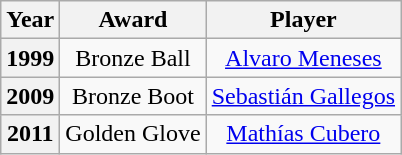<table class="wikitable" style="text-align: center;">
<tr>
<th>Year</th>
<th>Award</th>
<th>Player</th>
</tr>
<tr>
<th>1999</th>
<td>Bronze Ball</td>
<td><a href='#'>Alvaro Meneses</a></td>
</tr>
<tr>
<th>2009</th>
<td>Bronze Boot</td>
<td><a href='#'>Sebastián Gallegos</a></td>
</tr>
<tr>
<th>2011</th>
<td>Golden Glove</td>
<td><a href='#'>Mathías Cubero</a></td>
</tr>
</table>
